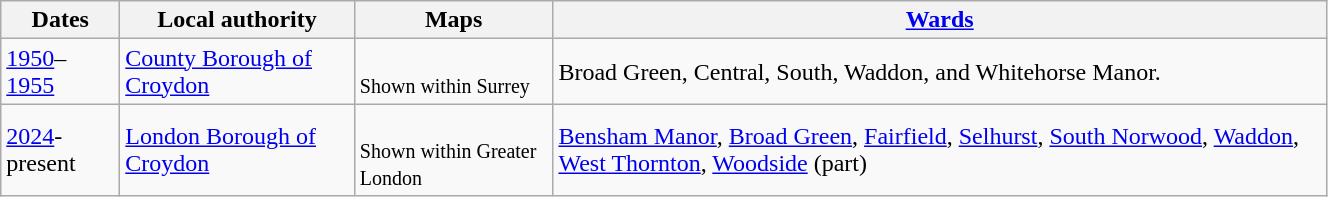<table class=wikitable style="width:70%">
<tr>
<th>Dates</th>
<th>Local authority</th>
<th>Maps</th>
<th><a href='#'>Wards</a></th>
</tr>
<tr>
<td><a href='#'>1950</a>–<a href='#'>1955</a></td>
<td><a href='#'>County Borough of Croydon</a></td>
<td><br><small>Shown within Surrey</small></td>
<td>Broad Green, Central, South, Waddon, and Whitehorse Manor.</td>
</tr>
<tr>
<td><a href='#'>2024</a>-present</td>
<td><a href='#'>London Borough of Croydon</a></td>
<td><br><small>Shown within Greater London</small></td>
<td><a href='#'>Bensham Manor</a>, <a href='#'>Broad Green</a>, <a href='#'>Fairfield</a>, <a href='#'>Selhurst</a>, <a href='#'>South Norwood</a>, <a href='#'>Waddon</a>, <a href='#'>West Thornton</a>, <a href='#'>Woodside</a> (part)</td>
</tr>
</table>
